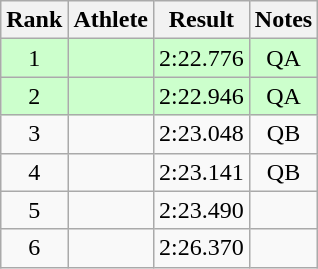<table class="wikitable" style="text-align:center">
<tr>
<th>Rank</th>
<th>Athlete</th>
<th>Result</th>
<th>Notes</th>
</tr>
<tr bgcolor=ccffcc>
<td>1</td>
<td align=left></td>
<td>2:22.776</td>
<td>QA</td>
</tr>
<tr bgcolor=ccffcc>
<td>2</td>
<td align=left></td>
<td>2:22.946</td>
<td>QA</td>
</tr>
<tr>
<td>3</td>
<td align=left></td>
<td>2:23.048</td>
<td>QB</td>
</tr>
<tr>
<td>4</td>
<td align=left></td>
<td>2:23.141</td>
<td>QB</td>
</tr>
<tr>
<td>5</td>
<td align=left></td>
<td>2:23.490</td>
<td></td>
</tr>
<tr>
<td>6</td>
<td align=left></td>
<td>2:26.370</td>
<td></td>
</tr>
</table>
